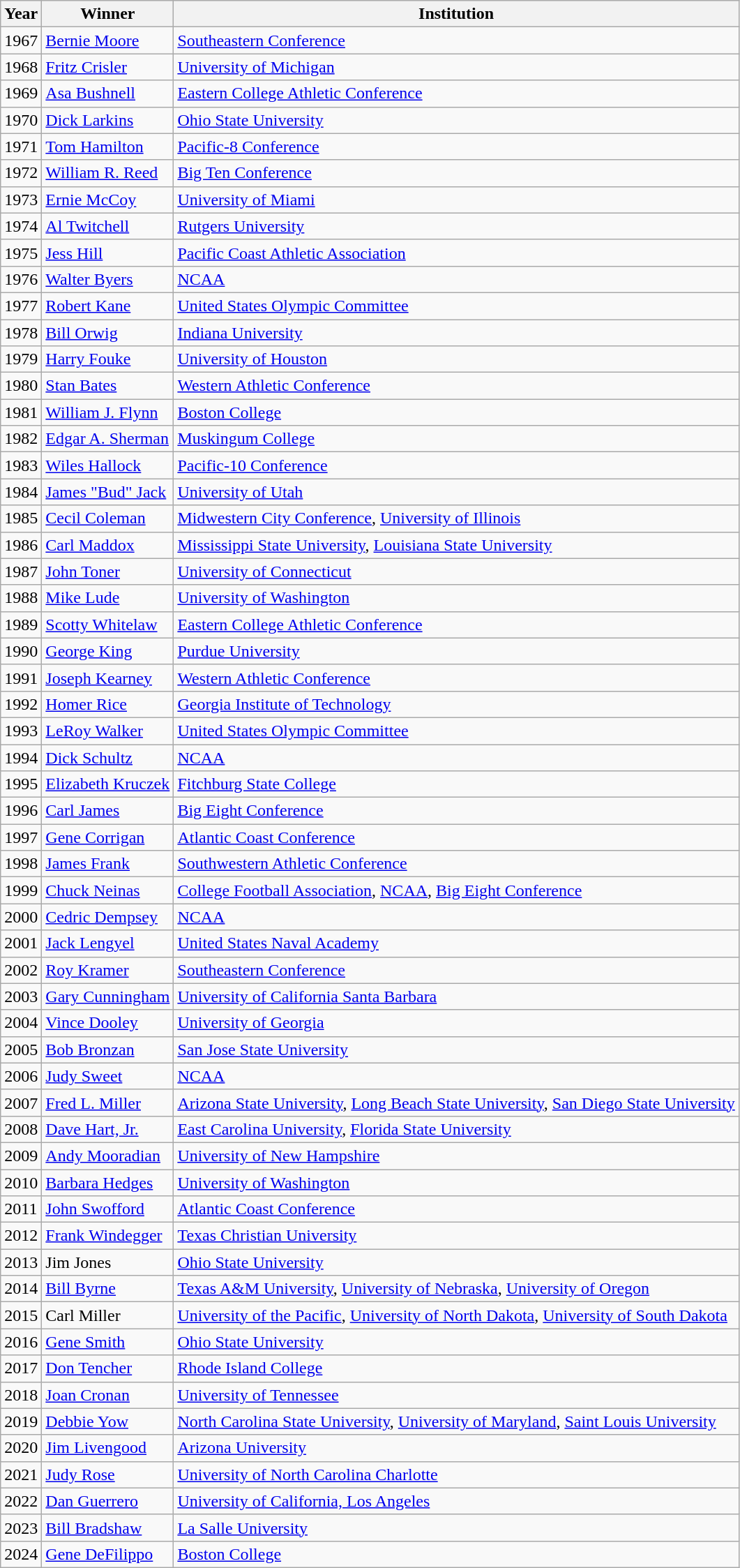<table class="wikitable">
<tr>
<th>Year</th>
<th>Winner</th>
<th>Institution</th>
</tr>
<tr>
<td>1967</td>
<td><a href='#'>Bernie Moore</a></td>
<td><a href='#'>Southeastern Conference</a></td>
</tr>
<tr>
<td>1968</td>
<td><a href='#'>Fritz Crisler</a></td>
<td><a href='#'>University of Michigan</a></td>
</tr>
<tr>
<td>1969</td>
<td><a href='#'>Asa Bushnell</a></td>
<td><a href='#'>Eastern College Athletic Conference</a></td>
</tr>
<tr>
<td>1970</td>
<td><a href='#'>Dick Larkins</a></td>
<td><a href='#'>Ohio State University</a></td>
</tr>
<tr>
<td>1971</td>
<td><a href='#'>Tom Hamilton</a></td>
<td><a href='#'>Pacific-8 Conference</a></td>
</tr>
<tr>
<td>1972</td>
<td><a href='#'>William R. Reed</a></td>
<td><a href='#'>Big Ten Conference</a></td>
</tr>
<tr>
<td>1973</td>
<td><a href='#'>Ernie McCoy</a></td>
<td><a href='#'>University of Miami</a></td>
</tr>
<tr>
<td>1974</td>
<td><a href='#'>Al Twitchell</a></td>
<td><a href='#'>Rutgers University</a></td>
</tr>
<tr>
<td>1975</td>
<td><a href='#'>Jess Hill</a></td>
<td><a href='#'>Pacific Coast Athletic Association</a></td>
</tr>
<tr>
<td>1976</td>
<td><a href='#'>Walter Byers</a></td>
<td><a href='#'>NCAA</a></td>
</tr>
<tr>
<td>1977</td>
<td><a href='#'>Robert Kane</a></td>
<td><a href='#'>United States Olympic Committee</a></td>
</tr>
<tr>
<td>1978</td>
<td><a href='#'>Bill Orwig</a></td>
<td><a href='#'>Indiana University</a></td>
</tr>
<tr>
<td>1979</td>
<td><a href='#'>Harry Fouke</a></td>
<td><a href='#'>University of Houston</a></td>
</tr>
<tr>
<td>1980</td>
<td><a href='#'>Stan Bates</a></td>
<td><a href='#'>Western Athletic Conference</a></td>
</tr>
<tr>
<td>1981</td>
<td><a href='#'>William J. Flynn</a></td>
<td><a href='#'>Boston College</a></td>
</tr>
<tr>
<td>1982</td>
<td><a href='#'>Edgar A. Sherman</a></td>
<td><a href='#'>Muskingum College</a></td>
</tr>
<tr>
<td>1983</td>
<td><a href='#'>Wiles Hallock</a></td>
<td><a href='#'>Pacific-10 Conference</a></td>
</tr>
<tr>
<td>1984</td>
<td><a href='#'>James "Bud" Jack</a></td>
<td><a href='#'>University of Utah</a></td>
</tr>
<tr>
<td>1985</td>
<td><a href='#'>Cecil Coleman</a></td>
<td><a href='#'>Midwestern City Conference</a>, <a href='#'>University of Illinois</a></td>
</tr>
<tr>
<td>1986</td>
<td><a href='#'>Carl Maddox</a></td>
<td><a href='#'>Mississippi State University</a>, <a href='#'>Louisiana State University</a></td>
</tr>
<tr>
<td>1987</td>
<td><a href='#'>John Toner</a></td>
<td><a href='#'>University of Connecticut</a></td>
</tr>
<tr>
<td>1988</td>
<td><a href='#'>Mike Lude</a></td>
<td><a href='#'>University of Washington</a></td>
</tr>
<tr>
<td>1989</td>
<td><a href='#'>Scotty Whitelaw</a></td>
<td><a href='#'>Eastern College Athletic Conference</a></td>
</tr>
<tr>
<td>1990</td>
<td><a href='#'>George King</a></td>
<td><a href='#'>Purdue University</a></td>
</tr>
<tr>
<td>1991</td>
<td><a href='#'>Joseph Kearney</a></td>
<td><a href='#'>Western Athletic Conference</a></td>
</tr>
<tr>
<td>1992</td>
<td><a href='#'>Homer Rice</a></td>
<td><a href='#'>Georgia Institute of Technology</a></td>
</tr>
<tr>
<td>1993</td>
<td><a href='#'>LeRoy Walker</a></td>
<td><a href='#'>United States Olympic Committee</a></td>
</tr>
<tr>
<td>1994</td>
<td><a href='#'>Dick Schultz</a></td>
<td><a href='#'>NCAA</a></td>
</tr>
<tr>
<td>1995</td>
<td><a href='#'>Elizabeth Kruczek</a></td>
<td><a href='#'>Fitchburg State College</a></td>
</tr>
<tr>
<td>1996</td>
<td><a href='#'>Carl James</a></td>
<td><a href='#'>Big Eight Conference</a></td>
</tr>
<tr>
<td>1997</td>
<td><a href='#'>Gene Corrigan</a></td>
<td><a href='#'>Atlantic Coast Conference</a></td>
</tr>
<tr>
<td>1998</td>
<td><a href='#'>James Frank</a></td>
<td><a href='#'>Southwestern Athletic Conference</a></td>
</tr>
<tr>
<td>1999</td>
<td><a href='#'>Chuck Neinas</a></td>
<td><a href='#'>College Football Association</a>, <a href='#'>NCAA</a>, <a href='#'>Big Eight Conference</a></td>
</tr>
<tr>
<td>2000</td>
<td><a href='#'>Cedric Dempsey</a></td>
<td><a href='#'>NCAA</a></td>
</tr>
<tr>
<td>2001</td>
<td><a href='#'>Jack Lengyel</a></td>
<td><a href='#'>United States Naval Academy</a></td>
</tr>
<tr>
<td>2002</td>
<td><a href='#'>Roy Kramer</a></td>
<td><a href='#'>Southeastern Conference</a></td>
</tr>
<tr>
<td>2003</td>
<td><a href='#'>Gary Cunningham</a></td>
<td><a href='#'>University of California Santa Barbara</a></td>
</tr>
<tr>
<td>2004</td>
<td><a href='#'>Vince Dooley</a></td>
<td><a href='#'>University of Georgia</a></td>
</tr>
<tr>
<td>2005</td>
<td><a href='#'>Bob Bronzan</a></td>
<td><a href='#'>San Jose State University</a></td>
</tr>
<tr>
<td>2006</td>
<td><a href='#'>Judy Sweet</a></td>
<td><a href='#'>NCAA</a></td>
</tr>
<tr>
<td>2007</td>
<td><a href='#'>Fred L. Miller</a></td>
<td><a href='#'>Arizona State University</a>, <a href='#'>Long Beach State University</a>, <a href='#'>San Diego State University</a></td>
</tr>
<tr>
<td>2008</td>
<td><a href='#'>Dave Hart, Jr.</a></td>
<td><a href='#'>East Carolina University</a>, <a href='#'>Florida State University</a></td>
</tr>
<tr>
<td>2009</td>
<td><a href='#'>Andy Mooradian</a></td>
<td><a href='#'>University of New Hampshire</a></td>
</tr>
<tr>
<td>2010</td>
<td><a href='#'>Barbara Hedges</a></td>
<td><a href='#'>University of Washington</a></td>
</tr>
<tr>
<td>2011</td>
<td><a href='#'>John Swofford</a></td>
<td><a href='#'>Atlantic Coast Conference</a></td>
</tr>
<tr>
<td>2012</td>
<td><a href='#'>Frank Windegger</a></td>
<td><a href='#'>Texas Christian University</a></td>
</tr>
<tr>
<td>2013</td>
<td>Jim Jones</td>
<td><a href='#'>Ohio State University</a></td>
</tr>
<tr>
<td>2014</td>
<td><a href='#'>Bill Byrne</a></td>
<td><a href='#'>Texas A&M University</a>, <a href='#'>University of Nebraska</a>, <a href='#'>University of Oregon</a></td>
</tr>
<tr>
<td>2015</td>
<td>Carl Miller</td>
<td><a href='#'>University of the Pacific</a>, <a href='#'>University of North Dakota</a>, <a href='#'>University of South Dakota</a></td>
</tr>
<tr>
<td>2016</td>
<td><a href='#'>Gene Smith</a></td>
<td><a href='#'>Ohio State University</a></td>
</tr>
<tr>
<td>2017</td>
<td><a href='#'>Don Tencher</a></td>
<td><a href='#'>Rhode Island College</a></td>
</tr>
<tr>
<td>2018</td>
<td><a href='#'>Joan Cronan</a></td>
<td><a href='#'>University of Tennessee</a></td>
</tr>
<tr>
<td>2019</td>
<td><a href='#'>Debbie Yow</a></td>
<td><a href='#'>North Carolina State University</a>, <a href='#'>University of Maryland</a>, <a href='#'>Saint Louis University</a></td>
</tr>
<tr>
<td>2020</td>
<td><a href='#'>Jim Livengood</a></td>
<td><a href='#'>Arizona University</a></td>
</tr>
<tr>
<td>2021</td>
<td><a href='#'>Judy Rose</a></td>
<td><a href='#'>University of North Carolina Charlotte</a></td>
</tr>
<tr>
<td>2022</td>
<td><a href='#'>Dan Guerrero</a></td>
<td><a href='#'>University of California, Los Angeles</a></td>
</tr>
<tr>
<td>2023</td>
<td><a href='#'>Bill Bradshaw</a></td>
<td><a href='#'>La Salle University</a></td>
</tr>
<tr>
<td>2024</td>
<td><a href='#'>Gene DeFilippo</a></td>
<td><a href='#'>Boston College</a></td>
</tr>
</table>
